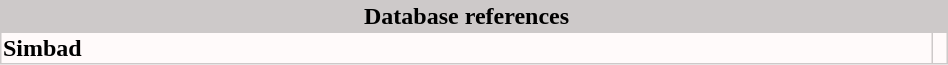<table border="0" width="50%" cellpadding="1" cellspacing="1" style="float:left; margin-right:0.5em; background:#CDC9C9;">
<tr>
<th colspan="1"><strong>Database references</strong></th>
</tr>
<tr bgcolor="#FFFAFA">
<td><strong>Simbad</strong></td>
<td><em>  </em></td>
</tr>
</table>
